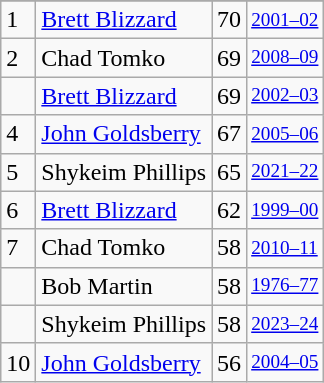<table class="wikitable">
<tr>
</tr>
<tr>
<td>1</td>
<td><a href='#'>Brett Blizzard</a></td>
<td>70</td>
<td style="font-size:80%;"><a href='#'>2001–02</a></td>
</tr>
<tr>
<td>2</td>
<td>Chad Tomko</td>
<td>69</td>
<td style="font-size:80%;"><a href='#'>2008–09</a></td>
</tr>
<tr>
<td></td>
<td><a href='#'>Brett Blizzard</a></td>
<td>69</td>
<td style="font-size:80%;"><a href='#'>2002–03</a></td>
</tr>
<tr>
<td>4</td>
<td><a href='#'>John Goldsberry</a></td>
<td>67</td>
<td style="font-size:80%;"><a href='#'>2005–06</a></td>
</tr>
<tr>
<td>5</td>
<td>Shykeim Phillips</td>
<td>65</td>
<td style="font-size:80%;"><a href='#'>2021–22</a></td>
</tr>
<tr>
<td>6</td>
<td><a href='#'>Brett Blizzard</a></td>
<td>62</td>
<td style="font-size:80%;"><a href='#'>1999–00</a></td>
</tr>
<tr>
<td>7</td>
<td>Chad Tomko</td>
<td>58</td>
<td style="font-size:80%;"><a href='#'>2010–11</a></td>
</tr>
<tr>
<td></td>
<td>Bob Martin</td>
<td>58</td>
<td style="font-size:80%;"><a href='#'>1976–77</a></td>
</tr>
<tr>
<td></td>
<td>Shykeim Phillips</td>
<td>58</td>
<td style="font-size:80%;"><a href='#'>2023–24</a></td>
</tr>
<tr>
<td>10</td>
<td><a href='#'>John Goldsberry</a></td>
<td>56</td>
<td style="font-size:80%;"><a href='#'>2004–05</a></td>
</tr>
</table>
